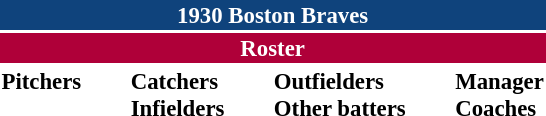<table class="toccolours" style="font-size: 95%;">
<tr>
<th colspan="10" style="background-color: #0f437c; color: white; text-align: center;">1930 Boston Braves</th>
</tr>
<tr>
<td colspan="10" style="background-color: #af0039; color: white; text-align: center;"><strong>Roster</strong></td>
</tr>
<tr>
<td valign="top"><strong>Pitchers</strong><br>










</td>
<td width="25px"></td>
<td valign="top"><strong>Catchers</strong><br>


<strong>Infielders</strong>








</td>
<td width="25px"></td>
<td valign="top"><strong>Outfielders</strong><br>






<strong>Other batters</strong>
</td>
<td width="25px"></td>
<td valign="top"><strong>Manager</strong><br>
<strong>Coaches</strong>

</td>
</tr>
</table>
